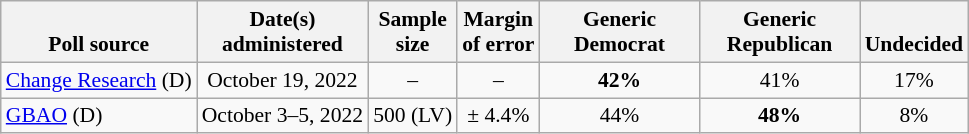<table class="wikitable" style="font-size:90%;text-align:center;">
<tr style="vertical-align:bottom;">
<th>Poll source</th>
<th>Date(s)<br>administered</th>
<th>Sample<br>size</th>
<th>Margin<br>of error</th>
<th style="width:100px;">Generic<br>Democrat</th>
<th style="width:100px;">Generic<br>Republican</th>
<th>Undecided</th>
</tr>
<tr>
<td style="text-align:left;"><a href='#'>Change Research</a> (D)</td>
<td>October 19, 2022</td>
<td>–</td>
<td>–</td>
<td><strong>42%</strong></td>
<td>41%</td>
<td>17%</td>
</tr>
<tr>
<td style="text-align:left;"><a href='#'>GBAO</a> (D)</td>
<td>October 3–5, 2022</td>
<td>500 (LV)</td>
<td>± 4.4%</td>
<td>44%</td>
<td><strong>48%</strong></td>
<td>8%</td>
</tr>
</table>
